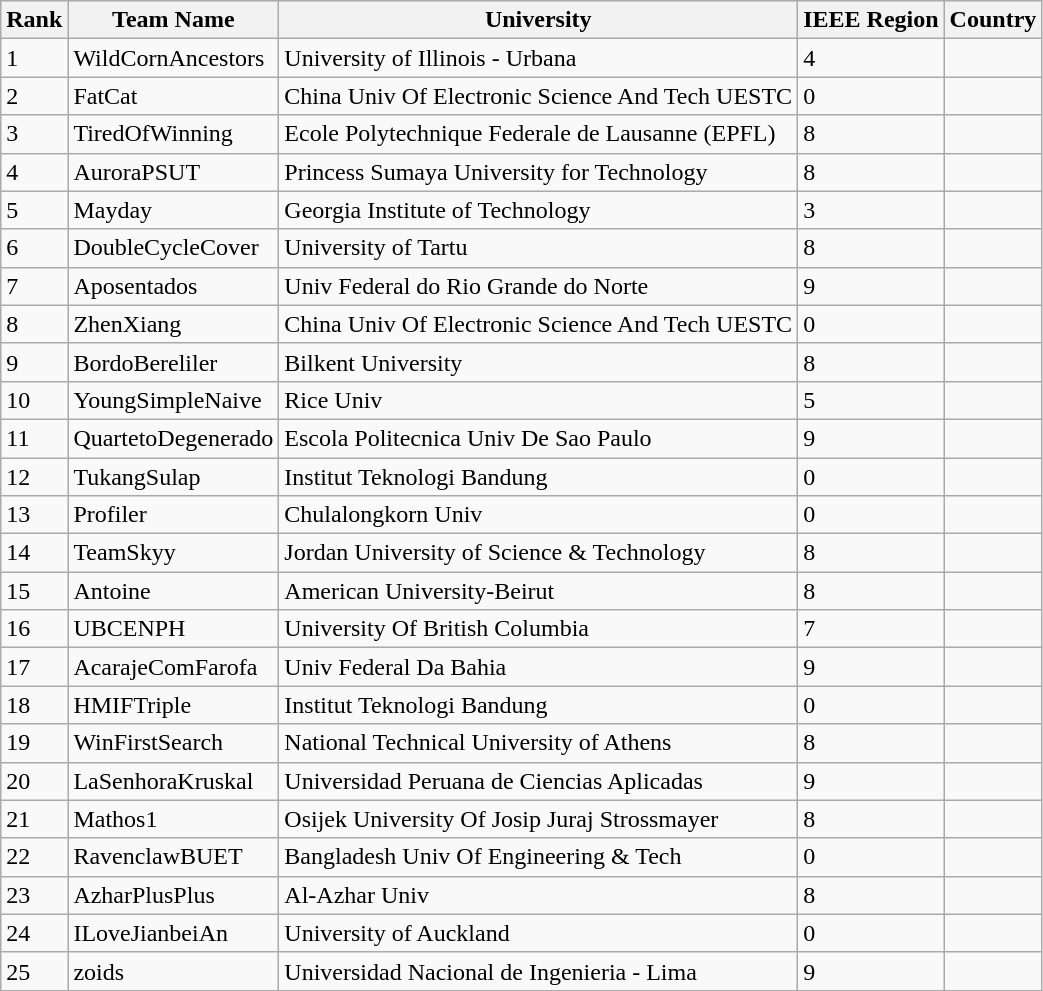<table class="wikitable">
<tr>
<th><strong>Rank</strong></th>
<th><strong>Team Name</strong></th>
<th><strong>University</strong></th>
<th><strong>IEEE Region</strong></th>
<th><strong>Country</strong></th>
</tr>
<tr>
<td>1</td>
<td>WildCornAncestors</td>
<td>University of Illinois - Urbana</td>
<td>4</td>
<td></td>
</tr>
<tr>
<td>2</td>
<td>FatCat</td>
<td>China Univ Of Electronic Science And Tech UESTC</td>
<td>0</td>
<td></td>
</tr>
<tr>
<td>3</td>
<td>TiredOfWinning</td>
<td>Ecole Polytechnique Federale de Lausanne (EPFL)</td>
<td>8</td>
<td></td>
</tr>
<tr>
<td>4</td>
<td>AuroraPSUT</td>
<td>Princess Sumaya University for Technology</td>
<td>8</td>
<td></td>
</tr>
<tr>
<td>5</td>
<td>Mayday</td>
<td>Georgia Institute of Technology</td>
<td>3</td>
<td></td>
</tr>
<tr>
<td>6</td>
<td>DoubleCycleCover</td>
<td>University of Tartu</td>
<td>8</td>
<td></td>
</tr>
<tr>
<td>7</td>
<td>Aposentados</td>
<td>Univ Federal do Rio Grande do Norte</td>
<td>9</td>
<td></td>
</tr>
<tr>
<td>8</td>
<td>ZhenXiang</td>
<td>China Univ Of Electronic Science And Tech UESTC</td>
<td>0</td>
<td></td>
</tr>
<tr>
<td>9</td>
<td>BordoBereliler</td>
<td>Bilkent University</td>
<td>8</td>
<td></td>
</tr>
<tr>
<td>10</td>
<td>YoungSimpleNaive</td>
<td>Rice Univ</td>
<td>5</td>
<td></td>
</tr>
<tr>
<td>11</td>
<td>QuartetoDegenerado</td>
<td>Escola Politecnica Univ De Sao Paulo</td>
<td>9</td>
<td></td>
</tr>
<tr>
<td>12</td>
<td>TukangSulap</td>
<td>Institut Teknologi Bandung</td>
<td>0</td>
<td></td>
</tr>
<tr>
<td>13</td>
<td>Profiler</td>
<td>Chulalongkorn Univ</td>
<td>0</td>
<td></td>
</tr>
<tr>
<td>14</td>
<td>TeamSkyy</td>
<td>Jordan University of Science & Technology</td>
<td>8</td>
<td></td>
</tr>
<tr>
<td>15</td>
<td>Antoine</td>
<td>American University-Beirut</td>
<td>8</td>
<td></td>
</tr>
<tr>
<td>16</td>
<td>UBCENPH</td>
<td>University Of British Columbia</td>
<td>7</td>
<td></td>
</tr>
<tr>
<td>17</td>
<td>AcarajeComFarofa</td>
<td>Univ Federal Da Bahia</td>
<td>9</td>
<td></td>
</tr>
<tr>
<td>18</td>
<td>HMIFTriple</td>
<td>Institut Teknologi Bandung</td>
<td>0</td>
<td></td>
</tr>
<tr>
<td>19</td>
<td>WinFirstSearch</td>
<td>National Technical University of Athens</td>
<td>8</td>
<td></td>
</tr>
<tr>
<td>20</td>
<td>LaSenhoraKruskal</td>
<td>Universidad Peruana de Ciencias Aplicadas</td>
<td>9</td>
<td></td>
</tr>
<tr>
<td>21</td>
<td>Mathos1</td>
<td>Osijek University Of Josip Juraj Strossmayer</td>
<td>8</td>
<td></td>
</tr>
<tr>
<td>22</td>
<td>RavenclawBUET</td>
<td>Bangladesh Univ Of Engineering & Tech</td>
<td>0</td>
<td></td>
</tr>
<tr>
<td>23</td>
<td>AzharPlusPlus</td>
<td>Al-Azhar Univ</td>
<td>8</td>
<td></td>
</tr>
<tr>
<td>24</td>
<td>ILoveJianbeiAn</td>
<td>University of Auckland</td>
<td>0</td>
<td></td>
</tr>
<tr>
<td>25</td>
<td>zoids</td>
<td>Universidad Nacional de Ingenieria - Lima</td>
<td>9</td>
<td></td>
</tr>
</table>
